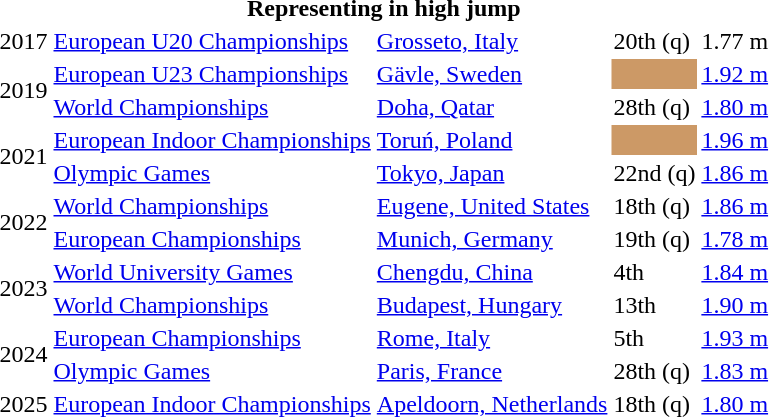<table>
<tr>
<th colspan="6">Representing  in high jump</th>
</tr>
<tr>
<td>2017</td>
<td><a href='#'>European U20 Championships</a></td>
<td><a href='#'>Grosseto, Italy</a></td>
<td>20th (q)</td>
<td>1.77 m</td>
</tr>
<tr>
<td rowspan=2>2019</td>
<td><a href='#'>European U23 Championships</a></td>
<td><a href='#'>Gävle, Sweden</a></td>
<td bgcolor=cc9966></td>
<td><a href='#'>1.92 m</a></td>
</tr>
<tr>
<td><a href='#'>World Championships</a></td>
<td><a href='#'>Doha, Qatar</a></td>
<td>28th (q)</td>
<td><a href='#'>1.80 m</a></td>
</tr>
<tr>
<td rowspan=2>2021</td>
<td><a href='#'>European Indoor Championships</a></td>
<td><a href='#'>Toruń, Poland</a></td>
<td bgcolor=cc9966></td>
<td><a href='#'>1.96 m</a></td>
</tr>
<tr>
<td><a href='#'>Olympic Games</a></td>
<td><a href='#'>Tokyo, Japan</a></td>
<td>22nd (q)</td>
<td><a href='#'>1.86 m</a></td>
</tr>
<tr>
<td rowspan=2>2022</td>
<td><a href='#'>World Championships</a></td>
<td><a href='#'>Eugene, United States</a></td>
<td>18th (q)</td>
<td><a href='#'>1.86 m</a></td>
</tr>
<tr>
<td><a href='#'>European Championships</a></td>
<td><a href='#'>Munich, Germany</a></td>
<td>19th (q)</td>
<td><a href='#'>1.78 m</a></td>
</tr>
<tr>
<td rowspan=2>2023</td>
<td><a href='#'>World University Games</a></td>
<td><a href='#'>Chengdu, China</a></td>
<td>4th</td>
<td><a href='#'>1.84 m</a></td>
</tr>
<tr>
<td><a href='#'>World Championships</a></td>
<td><a href='#'>Budapest, Hungary</a></td>
<td>13th</td>
<td><a href='#'>1.90 m</a></td>
</tr>
<tr>
<td rowspan=2>2024</td>
<td><a href='#'>European Championships</a></td>
<td><a href='#'>Rome, Italy</a></td>
<td>5th</td>
<td><a href='#'>1.93 m</a></td>
</tr>
<tr>
<td><a href='#'>Olympic Games</a></td>
<td><a href='#'>Paris, France</a></td>
<td>28th (q)</td>
<td><a href='#'>1.83 m</a></td>
</tr>
<tr>
<td>2025</td>
<td><a href='#'>European Indoor Championships</a></td>
<td><a href='#'>Apeldoorn, Netherlands</a></td>
<td>18th (q)</td>
<td><a href='#'>1.80 m</a></td>
</tr>
</table>
